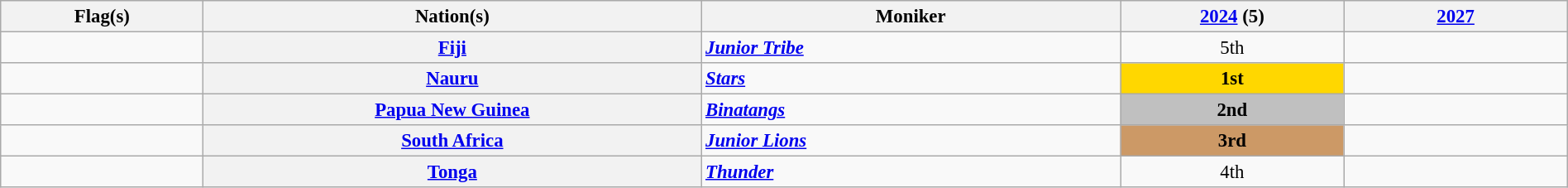<table class="wikitable sortable" style="width:100%; text-align:left;font-size:95%;">
<tr>
<th width="020">Flag(s)</th>
<th width="120">Nation(s)</th>
<th width="100">Moniker</th>
<th width="50"><a href='#'>2024</a>  (5)</th>
<th width="50"><a href='#'>2027</a></th>
</tr>
<tr>
<td style="text-align:center;"></td>
<th><a href='#'>Fiji</a></th>
<td><strong><em><a href='#'>Junior Tribe</a></em></strong></td>
<td style="text-align:center;">5th</td>
<td style="text-align:center;"></td>
</tr>
<tr>
<td style="text-align:center;"></td>
<th><a href='#'>Nauru</a></th>
<td><strong><em><a href='#'>Stars</a></em></strong></td>
<td style="text-align:center; background: gold"><strong>1st</strong></td>
<td style="text-align:center;"></td>
</tr>
<tr>
<td style="text-align:center;"></td>
<th><a href='#'>Papua New Guinea</a></th>
<td><strong><em><a href='#'>Binatangs</a></em></strong></td>
<td style="text-align:center; background: silver"><strong>2nd</strong></td>
<td style="text-align:center;"></td>
</tr>
<tr>
<td style="text-align:center;"></td>
<th><a href='#'>South Africa</a></th>
<td><strong><em><a href='#'>Junior Lions</a></em></strong></td>
<td style="text-align:center; background-color: #cc9966"><strong>3rd</strong></td>
<td style="text-align:center;"></td>
</tr>
<tr>
<td style="text-align:center;"></td>
<th><a href='#'>Tonga</a></th>
<td><strong><em><a href='#'>Thunder</a></em></strong></td>
<td style="text-align:center;">4th</td>
<td style="text-align:center;"></td>
</tr>
</table>
